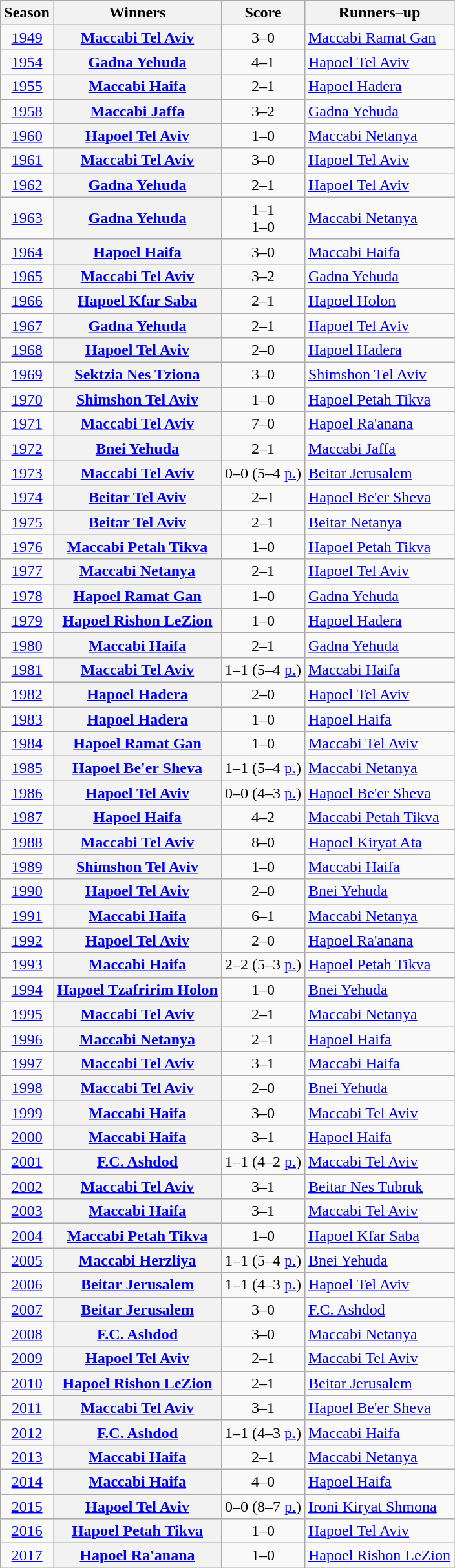<table class="sortable wikitable plainrowheaders">
<tr>
<th scope="col">Season</th>
<th scope="col">Winners</th>
<th scope="col">Score</th>
<th scope="col">Runners–up</th>
</tr>
<tr>
<td align=center><a href='#'>1949</a></td>
<th scope=row><a href='#'>Maccabi Tel Aviv</a></th>
<td align=center>3–0</td>
<td><a href='#'>Maccabi Ramat Gan</a></td>
</tr>
<tr>
<td align=center><a href='#'>1954</a></td>
<th scope=row><a href='#'>Gadna Yehuda</a></th>
<td align=center>4–1</td>
<td><a href='#'>Hapoel Tel Aviv</a></td>
</tr>
<tr>
<td align=center><a href='#'>1955</a></td>
<th scope=row><a href='#'>Maccabi Haifa</a></th>
<td align=center>2–1</td>
<td><a href='#'>Hapoel Hadera</a></td>
</tr>
<tr>
<td align=center><a href='#'>1958</a></td>
<th scope=row><a href='#'>Maccabi Jaffa</a></th>
<td align=center>3–2</td>
<td><a href='#'>Gadna Yehuda</a></td>
</tr>
<tr>
<td align=center><a href='#'>1960</a></td>
<th scope=row><a href='#'>Hapoel Tel Aviv</a></th>
<td align=center>1–0</td>
<td><a href='#'>Maccabi Netanya</a></td>
</tr>
<tr>
<td align=center><a href='#'>1961</a></td>
<th scope=row><a href='#'>Maccabi Tel Aviv</a></th>
<td align=center>3–0</td>
<td><a href='#'>Hapoel Tel Aviv</a></td>
</tr>
<tr>
<td align=center><a href='#'>1962</a></td>
<th scope=row><a href='#'>Gadna Yehuda</a></th>
<td align=center>2–1</td>
<td><a href='#'>Hapoel Tel Aviv</a></td>
</tr>
<tr>
<td align=center><a href='#'>1963</a></td>
<th scope=row><a href='#'>Gadna Yehuda</a></th>
<td align=center>1–1<br>1–0</td>
<td><a href='#'>Maccabi Netanya</a></td>
</tr>
<tr>
<td align=center><a href='#'>1964</a></td>
<th scope=row><a href='#'>Hapoel Haifa</a></th>
<td align=center>3–0</td>
<td><a href='#'>Maccabi Haifa</a></td>
</tr>
<tr>
<td align=center><a href='#'>1965</a></td>
<th scope=row><a href='#'>Maccabi Tel Aviv</a></th>
<td align=center>3–2</td>
<td><a href='#'>Gadna Yehuda</a></td>
</tr>
<tr>
<td align=center><a href='#'>1966</a></td>
<th scope=row><a href='#'>Hapoel Kfar Saba</a></th>
<td align=center>2–1</td>
<td><a href='#'>Hapoel Holon</a></td>
</tr>
<tr>
<td align=center><a href='#'>1967</a></td>
<th scope=row><a href='#'>Gadna Yehuda</a></th>
<td align=center>2–1</td>
<td><a href='#'>Hapoel Tel Aviv</a></td>
</tr>
<tr>
<td align=center><a href='#'>1968</a></td>
<th scope=row><a href='#'>Hapoel Tel Aviv</a></th>
<td align=center>2–0</td>
<td><a href='#'>Hapoel Hadera</a></td>
</tr>
<tr>
<td align=center><a href='#'>1969</a></td>
<th scope=row><a href='#'>Sektzia Nes Tziona</a></th>
<td align=center>3–0</td>
<td><a href='#'>Shimshon Tel Aviv</a></td>
</tr>
<tr>
<td align=center><a href='#'>1970</a></td>
<th scope=row><a href='#'>Shimshon Tel Aviv</a></th>
<td align=center>1–0</td>
<td><a href='#'>Hapoel Petah Tikva</a></td>
</tr>
<tr>
<td align=center><a href='#'>1971</a></td>
<th scope=row><a href='#'>Maccabi Tel Aviv</a></th>
<td align=center>7–0</td>
<td><a href='#'>Hapoel Ra'anana</a></td>
</tr>
<tr>
<td align=center><a href='#'>1972</a></td>
<th scope=row><a href='#'>Bnei Yehuda</a></th>
<td align=center>2–1</td>
<td><a href='#'>Maccabi Jaffa</a></td>
</tr>
<tr>
<td align=center><a href='#'>1973</a></td>
<th scope=row><a href='#'>Maccabi Tel Aviv</a></th>
<td align=center>0–0  (5–4 <a href='#'>p.</a>)</td>
<td><a href='#'>Beitar Jerusalem</a></td>
</tr>
<tr>
<td align=center><a href='#'>1974</a></td>
<th scope=row><a href='#'>Beitar Tel Aviv</a></th>
<td align=center>2–1</td>
<td><a href='#'>Hapoel Be'er Sheva</a></td>
</tr>
<tr>
<td align=center><a href='#'>1975</a></td>
<th scope=row><a href='#'>Beitar Tel Aviv</a></th>
<td align=center>2–1</td>
<td><a href='#'>Beitar Netanya</a></td>
</tr>
<tr>
<td align=center><a href='#'>1976</a></td>
<th scope=row><a href='#'>Maccabi Petah Tikva</a></th>
<td align=center>1–0</td>
<td><a href='#'>Hapoel Petah Tikva</a></td>
</tr>
<tr>
<td align=center><a href='#'>1977</a></td>
<th scope=row><a href='#'>Maccabi Netanya</a></th>
<td align=center>2–1</td>
<td><a href='#'>Hapoel Tel Aviv</a></td>
</tr>
<tr>
<td align=center><a href='#'>1978</a></td>
<th scope=row><a href='#'>Hapoel Ramat Gan</a></th>
<td align=center>1–0</td>
<td><a href='#'>Gadna Yehuda</a></td>
</tr>
<tr>
<td align=center><a href='#'>1979</a></td>
<th scope=row><a href='#'>Hapoel Rishon LeZion</a></th>
<td align=center>1–0</td>
<td><a href='#'>Hapoel Hadera</a></td>
</tr>
<tr>
<td align=center><a href='#'>1980</a></td>
<th scope=row><a href='#'>Maccabi Haifa</a></th>
<td align=center>2–1</td>
<td><a href='#'>Gadna Yehuda</a></td>
</tr>
<tr>
<td align=center><a href='#'>1981</a></td>
<th scope=row><a href='#'>Maccabi Tel Aviv</a></th>
<td align=center>1–1  (5–4 <a href='#'>p.</a>)</td>
<td><a href='#'>Maccabi Haifa</a></td>
</tr>
<tr>
<td align=center><a href='#'>1982</a></td>
<th scope=row><a href='#'>Hapoel Hadera</a></th>
<td align=center>2–0</td>
<td><a href='#'>Hapoel Tel Aviv</a></td>
</tr>
<tr>
<td align=center><a href='#'>1983</a></td>
<th scope=row><a href='#'>Hapoel Hadera</a></th>
<td align=center>1–0</td>
<td><a href='#'>Hapoel Haifa</a></td>
</tr>
<tr>
<td align=center><a href='#'>1984</a></td>
<th scope=row><a href='#'>Hapoel Ramat Gan</a></th>
<td align=center>1–0</td>
<td><a href='#'>Maccabi Tel Aviv</a></td>
</tr>
<tr>
<td align=center><a href='#'>1985</a></td>
<th scope=row><a href='#'>Hapoel Be'er Sheva</a></th>
<td align=center>1–1  (5–4 <a href='#'>p.</a>)</td>
<td><a href='#'>Maccabi Netanya</a></td>
</tr>
<tr>
<td align=center><a href='#'>1986</a></td>
<th scope=row><a href='#'>Hapoel Tel Aviv</a></th>
<td align=center>0–0  (4–3 <a href='#'>p.</a>)</td>
<td><a href='#'>Hapoel Be'er Sheva</a></td>
</tr>
<tr>
<td align=center><a href='#'>1987</a></td>
<th scope=row><a href='#'>Hapoel Haifa</a></th>
<td align=center>4–2</td>
<td><a href='#'>Maccabi Petah Tikva</a></td>
</tr>
<tr>
<td align=center><a href='#'>1988</a></td>
<th scope=row><a href='#'>Maccabi Tel Aviv</a></th>
<td align=center>8–0</td>
<td><a href='#'>Hapoel Kiryat Ata</a></td>
</tr>
<tr>
<td align=center><a href='#'>1989</a></td>
<th scope=row><a href='#'>Shimshon Tel Aviv</a></th>
<td align=center>1–0</td>
<td><a href='#'>Maccabi Haifa</a></td>
</tr>
<tr>
<td align=center><a href='#'>1990</a></td>
<th scope=row><a href='#'>Hapoel Tel Aviv</a></th>
<td align=center>2–0</td>
<td><a href='#'>Bnei Yehuda</a></td>
</tr>
<tr>
<td align=center><a href='#'>1991</a></td>
<th scope=row><a href='#'>Maccabi Haifa</a></th>
<td align=center>6–1</td>
<td><a href='#'>Maccabi Netanya</a></td>
</tr>
<tr>
<td align=center><a href='#'>1992</a></td>
<th scope=row><a href='#'>Hapoel Tel Aviv</a></th>
<td align=center>2–0</td>
<td><a href='#'>Hapoel Ra'anana</a></td>
</tr>
<tr>
<td align=center><a href='#'>1993</a></td>
<th scope=row><a href='#'>Maccabi Haifa</a></th>
<td align=center>2–2  (5–3 <a href='#'>p.</a>)</td>
<td><a href='#'>Hapoel Petah Tikva</a></td>
</tr>
<tr>
<td align=center><a href='#'>1994</a></td>
<th scope=row><a href='#'>Hapoel Tzafririm Holon</a></th>
<td align=center>1–0</td>
<td><a href='#'>Bnei Yehuda</a></td>
</tr>
<tr>
<td align=center><a href='#'>1995</a></td>
<th scope=row><a href='#'>Maccabi Tel Aviv</a></th>
<td align=center>2–1</td>
<td><a href='#'>Maccabi Netanya</a></td>
</tr>
<tr>
<td align=center><a href='#'>1996</a></td>
<th scope=row><a href='#'>Maccabi Netanya</a></th>
<td align=center>2–1</td>
<td><a href='#'>Hapoel Haifa</a></td>
</tr>
<tr>
<td align=center><a href='#'>1997</a></td>
<th scope=row><a href='#'>Maccabi Tel Aviv</a></th>
<td align=center>3–1</td>
<td><a href='#'>Maccabi Haifa</a></td>
</tr>
<tr>
<td align=center><a href='#'>1998</a></td>
<th scope=row><a href='#'>Maccabi Tel Aviv</a></th>
<td align=center>2–0</td>
<td><a href='#'>Bnei Yehuda</a></td>
</tr>
<tr>
<td align=center><a href='#'>1999</a></td>
<th scope=row><a href='#'>Maccabi Haifa</a></th>
<td align=center>3–0</td>
<td><a href='#'>Maccabi Tel Aviv</a></td>
</tr>
<tr>
<td align=center><a href='#'>2000</a></td>
<th scope=row><a href='#'>Maccabi Haifa</a></th>
<td align=center>3–1</td>
<td><a href='#'>Hapoel Haifa</a></td>
</tr>
<tr>
<td align=center><a href='#'>2001</a></td>
<th scope=row><a href='#'>F.C. Ashdod</a></th>
<td align=center>1–1  (4–2 <a href='#'>p.</a>)</td>
<td><a href='#'>Maccabi Tel Aviv</a></td>
</tr>
<tr>
<td align=center><a href='#'>2002</a></td>
<th scope=row><a href='#'>Maccabi Tel Aviv</a></th>
<td align=center>3–1</td>
<td><a href='#'>Beitar Nes Tubruk</a></td>
</tr>
<tr>
<td align=center><a href='#'>2003</a></td>
<th scope=row><a href='#'>Maccabi Haifa</a></th>
<td align=center>3–1</td>
<td><a href='#'>Maccabi Tel Aviv</a></td>
</tr>
<tr>
<td align=center><a href='#'>2004</a></td>
<th scope=row><a href='#'>Maccabi Petah Tikva</a></th>
<td align=center>1–0</td>
<td><a href='#'>Hapoel Kfar Saba</a></td>
</tr>
<tr>
<td align=center><a href='#'>2005</a></td>
<th scope=row><a href='#'>Maccabi Herzliya</a></th>
<td align=center>1–1  (5–4 <a href='#'>p.</a>)</td>
<td><a href='#'>Bnei Yehuda</a></td>
</tr>
<tr>
<td align=center><a href='#'>2006</a></td>
<th scope=row><a href='#'>Beitar Jerusalem</a></th>
<td align=center>1–1  (4–3 <a href='#'>p.</a>)</td>
<td><a href='#'>Hapoel Tel Aviv</a></td>
</tr>
<tr>
<td align=center><a href='#'>2007</a></td>
<th scope=row><a href='#'>Beitar Jerusalem</a></th>
<td align=center>3–0</td>
<td><a href='#'>F.C. Ashdod</a></td>
</tr>
<tr>
<td align=center><a href='#'>2008</a></td>
<th scope=row><a href='#'>F.C. Ashdod</a></th>
<td align=center>3–0</td>
<td><a href='#'>Maccabi Netanya</a></td>
</tr>
<tr>
<td align=center><a href='#'>2009</a></td>
<th scope=row><a href='#'>Hapoel Tel Aviv</a></th>
<td align=center>2–1</td>
<td><a href='#'>Maccabi Tel Aviv</a></td>
</tr>
<tr>
<td align=center><a href='#'>2010</a></td>
<th scope=row><a href='#'>Hapoel Rishon LeZion</a></th>
<td align=center>2–1</td>
<td><a href='#'>Beitar Jerusalem</a></td>
</tr>
<tr>
<td align=center><a href='#'>2011</a></td>
<th scope=row><a href='#'>Maccabi Tel Aviv</a></th>
<td align=center>3–1</td>
<td><a href='#'>Hapoel Be'er Sheva</a></td>
</tr>
<tr>
<td align=center><a href='#'>2012</a></td>
<th scope=row><a href='#'>F.C. Ashdod</a></th>
<td align=center>1–1  (4–3 <a href='#'>p.</a>)</td>
<td><a href='#'>Maccabi Haifa</a></td>
</tr>
<tr>
<td align=center><a href='#'>2013</a></td>
<th scope=row><a href='#'>Maccabi Haifa</a></th>
<td align=center>2–1</td>
<td><a href='#'>Maccabi Netanya</a></td>
</tr>
<tr>
<td align=center><a href='#'>2014</a></td>
<th scope=row><a href='#'>Maccabi Haifa</a></th>
<td align=center>4–0</td>
<td><a href='#'>Hapoel Haifa</a></td>
</tr>
<tr>
<td align=center><a href='#'>2015</a></td>
<th scope=row><a href='#'>Hapoel Tel Aviv</a></th>
<td align=center>0–0  (8–7 <a href='#'>p.</a>)</td>
<td><a href='#'>Ironi Kiryat Shmona</a></td>
</tr>
<tr>
<td align=center><a href='#'>2016</a></td>
<th scope=row><a href='#'>Hapoel Petah Tikva</a></th>
<td align=center>1–0 </td>
<td><a href='#'>Hapoel Tel Aviv</a></td>
</tr>
<tr>
<td align=center><a href='#'>2017</a></td>
<th scope=row><a href='#'>Hapoel Ra'anana</a></th>
<td align=center>1–0</td>
<td><a href='#'>Hapoel Rishon LeZion</a></td>
</tr>
</table>
